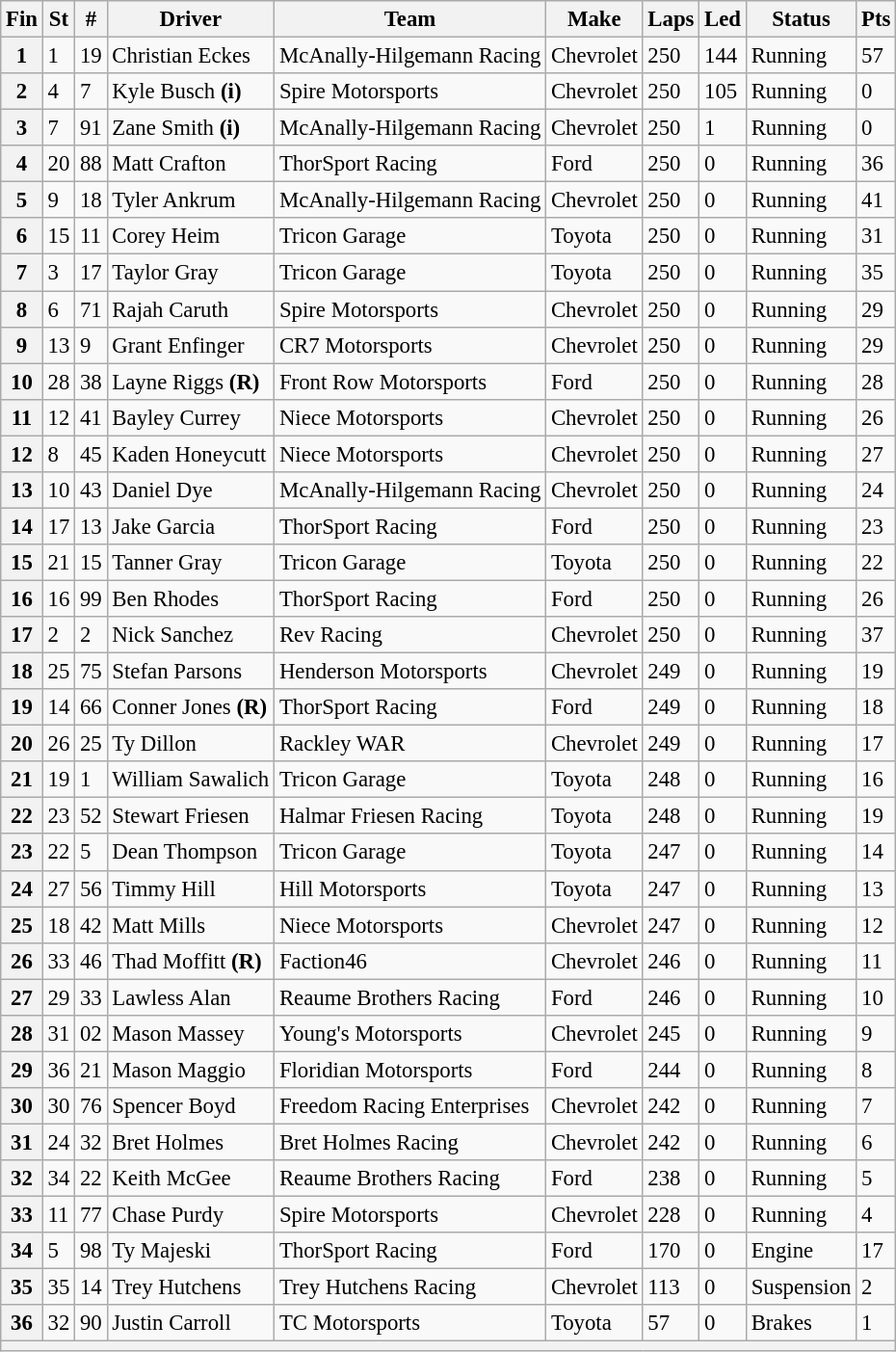<table class="wikitable" style="font-size:95%">
<tr>
<th>Fin</th>
<th>St</th>
<th>#</th>
<th>Driver</th>
<th>Team</th>
<th>Make</th>
<th>Laps</th>
<th>Led</th>
<th>Status</th>
<th>Pts</th>
</tr>
<tr>
<th>1</th>
<td>1</td>
<td>19</td>
<td>Christian Eckes</td>
<td>McAnally-Hilgemann Racing</td>
<td>Chevrolet</td>
<td>250</td>
<td>144</td>
<td>Running</td>
<td>57</td>
</tr>
<tr>
<th>2</th>
<td>4</td>
<td>7</td>
<td>Kyle Busch <strong>(i)</strong></td>
<td>Spire Motorsports</td>
<td>Chevrolet</td>
<td>250</td>
<td>105</td>
<td>Running</td>
<td>0</td>
</tr>
<tr>
<th>3</th>
<td>7</td>
<td>91</td>
<td>Zane Smith <strong>(i)</strong></td>
<td>McAnally-Hilgemann Racing</td>
<td>Chevrolet</td>
<td>250</td>
<td>1</td>
<td>Running</td>
<td>0</td>
</tr>
<tr>
<th>4</th>
<td>20</td>
<td>88</td>
<td>Matt Crafton</td>
<td>ThorSport Racing</td>
<td>Ford</td>
<td>250</td>
<td>0</td>
<td>Running</td>
<td>36</td>
</tr>
<tr>
<th>5</th>
<td>9</td>
<td>18</td>
<td>Tyler Ankrum</td>
<td>McAnally-Hilgemann Racing</td>
<td>Chevrolet</td>
<td>250</td>
<td>0</td>
<td>Running</td>
<td>41</td>
</tr>
<tr>
<th>6</th>
<td>15</td>
<td>11</td>
<td>Corey Heim</td>
<td>Tricon Garage</td>
<td>Toyota</td>
<td>250</td>
<td>0</td>
<td>Running</td>
<td>31</td>
</tr>
<tr>
<th>7</th>
<td>3</td>
<td>17</td>
<td>Taylor Gray</td>
<td>Tricon Garage</td>
<td>Toyota</td>
<td>250</td>
<td>0</td>
<td>Running</td>
<td>35</td>
</tr>
<tr>
<th>8</th>
<td>6</td>
<td>71</td>
<td>Rajah Caruth</td>
<td>Spire Motorsports</td>
<td>Chevrolet</td>
<td>250</td>
<td>0</td>
<td>Running</td>
<td>29</td>
</tr>
<tr>
<th>9</th>
<td>13</td>
<td>9</td>
<td>Grant Enfinger</td>
<td>CR7 Motorsports</td>
<td>Chevrolet</td>
<td>250</td>
<td>0</td>
<td>Running</td>
<td>29</td>
</tr>
<tr>
<th>10</th>
<td>28</td>
<td>38</td>
<td>Layne Riggs <strong>(R)</strong></td>
<td>Front Row Motorsports</td>
<td>Ford</td>
<td>250</td>
<td>0</td>
<td>Running</td>
<td>28</td>
</tr>
<tr>
<th>11</th>
<td>12</td>
<td>41</td>
<td>Bayley Currey</td>
<td>Niece Motorsports</td>
<td>Chevrolet</td>
<td>250</td>
<td>0</td>
<td>Running</td>
<td>26</td>
</tr>
<tr>
<th>12</th>
<td>8</td>
<td>45</td>
<td>Kaden Honeycutt</td>
<td>Niece Motorsports</td>
<td>Chevrolet</td>
<td>250</td>
<td>0</td>
<td>Running</td>
<td>27</td>
</tr>
<tr>
<th>13</th>
<td>10</td>
<td>43</td>
<td>Daniel Dye</td>
<td>McAnally-Hilgemann Racing</td>
<td>Chevrolet</td>
<td>250</td>
<td>0</td>
<td>Running</td>
<td>24</td>
</tr>
<tr>
<th>14</th>
<td>17</td>
<td>13</td>
<td>Jake Garcia</td>
<td>ThorSport Racing</td>
<td>Ford</td>
<td>250</td>
<td>0</td>
<td>Running</td>
<td>23</td>
</tr>
<tr>
<th>15</th>
<td>21</td>
<td>15</td>
<td>Tanner Gray</td>
<td>Tricon Garage</td>
<td>Toyota</td>
<td>250</td>
<td>0</td>
<td>Running</td>
<td>22</td>
</tr>
<tr>
<th>16</th>
<td>16</td>
<td>99</td>
<td>Ben Rhodes</td>
<td>ThorSport Racing</td>
<td>Ford</td>
<td>250</td>
<td>0</td>
<td>Running</td>
<td>26</td>
</tr>
<tr>
<th>17</th>
<td>2</td>
<td>2</td>
<td>Nick Sanchez</td>
<td>Rev Racing</td>
<td>Chevrolet</td>
<td>250</td>
<td>0</td>
<td>Running</td>
<td>37</td>
</tr>
<tr>
<th>18</th>
<td>25</td>
<td>75</td>
<td>Stefan Parsons</td>
<td>Henderson Motorsports</td>
<td>Chevrolet</td>
<td>249</td>
<td>0</td>
<td>Running</td>
<td>19</td>
</tr>
<tr>
<th>19</th>
<td>14</td>
<td>66</td>
<td>Conner Jones <strong>(R)</strong></td>
<td>ThorSport Racing</td>
<td>Ford</td>
<td>249</td>
<td>0</td>
<td>Running</td>
<td>18</td>
</tr>
<tr>
<th>20</th>
<td>26</td>
<td>25</td>
<td>Ty Dillon</td>
<td>Rackley WAR</td>
<td>Chevrolet</td>
<td>249</td>
<td>0</td>
<td>Running</td>
<td>17</td>
</tr>
<tr>
<th>21</th>
<td>19</td>
<td>1</td>
<td>William Sawalich</td>
<td>Tricon Garage</td>
<td>Toyota</td>
<td>248</td>
<td>0</td>
<td>Running</td>
<td>16</td>
</tr>
<tr>
<th>22</th>
<td>23</td>
<td>52</td>
<td>Stewart Friesen</td>
<td>Halmar Friesen Racing</td>
<td>Toyota</td>
<td>248</td>
<td>0</td>
<td>Running</td>
<td>19</td>
</tr>
<tr>
<th>23</th>
<td>22</td>
<td>5</td>
<td>Dean Thompson</td>
<td>Tricon Garage</td>
<td>Toyota</td>
<td>247</td>
<td>0</td>
<td>Running</td>
<td>14</td>
</tr>
<tr>
<th>24</th>
<td>27</td>
<td>56</td>
<td>Timmy Hill</td>
<td>Hill Motorsports</td>
<td>Toyota</td>
<td>247</td>
<td>0</td>
<td>Running</td>
<td>13</td>
</tr>
<tr>
<th>25</th>
<td>18</td>
<td>42</td>
<td>Matt Mills</td>
<td>Niece Motorsports</td>
<td>Chevrolet</td>
<td>247</td>
<td>0</td>
<td>Running</td>
<td>12</td>
</tr>
<tr>
<th>26</th>
<td>33</td>
<td>46</td>
<td>Thad Moffitt <strong>(R)</strong></td>
<td>Faction46</td>
<td>Chevrolet</td>
<td>246</td>
<td>0</td>
<td>Running</td>
<td>11</td>
</tr>
<tr>
<th>27</th>
<td>29</td>
<td>33</td>
<td>Lawless Alan</td>
<td>Reaume Brothers Racing</td>
<td>Ford</td>
<td>246</td>
<td>0</td>
<td>Running</td>
<td>10</td>
</tr>
<tr>
<th>28</th>
<td>31</td>
<td>02</td>
<td>Mason Massey</td>
<td>Young's Motorsports</td>
<td>Chevrolet</td>
<td>245</td>
<td>0</td>
<td>Running</td>
<td>9</td>
</tr>
<tr>
<th>29</th>
<td>36</td>
<td>21</td>
<td>Mason Maggio</td>
<td>Floridian Motorsports</td>
<td>Ford</td>
<td>244</td>
<td>0</td>
<td>Running</td>
<td>8</td>
</tr>
<tr>
<th>30</th>
<td>30</td>
<td>76</td>
<td>Spencer Boyd</td>
<td>Freedom Racing Enterprises</td>
<td>Chevrolet</td>
<td>242</td>
<td>0</td>
<td>Running</td>
<td>7</td>
</tr>
<tr>
<th>31</th>
<td>24</td>
<td>32</td>
<td>Bret Holmes</td>
<td>Bret Holmes Racing</td>
<td>Chevrolet</td>
<td>242</td>
<td>0</td>
<td>Running</td>
<td>6</td>
</tr>
<tr>
<th>32</th>
<td>34</td>
<td>22</td>
<td>Keith McGee</td>
<td>Reaume Brothers Racing</td>
<td>Ford</td>
<td>238</td>
<td>0</td>
<td>Running</td>
<td>5</td>
</tr>
<tr>
<th>33</th>
<td>11</td>
<td>77</td>
<td>Chase Purdy</td>
<td>Spire Motorsports</td>
<td>Chevrolet</td>
<td>228</td>
<td>0</td>
<td>Running</td>
<td>4</td>
</tr>
<tr>
<th>34</th>
<td>5</td>
<td>98</td>
<td>Ty Majeski</td>
<td>ThorSport Racing</td>
<td>Ford</td>
<td>170</td>
<td>0</td>
<td>Engine</td>
<td>17</td>
</tr>
<tr>
<th>35</th>
<td>35</td>
<td>14</td>
<td>Trey Hutchens</td>
<td>Trey Hutchens Racing</td>
<td>Chevrolet</td>
<td>113</td>
<td>0</td>
<td>Suspension</td>
<td>2</td>
</tr>
<tr>
<th>36</th>
<td>32</td>
<td>90</td>
<td>Justin Carroll</td>
<td>TC Motorsports</td>
<td>Toyota</td>
<td>57</td>
<td>0</td>
<td>Brakes</td>
<td>1</td>
</tr>
<tr>
<th colspan="10"></th>
</tr>
</table>
